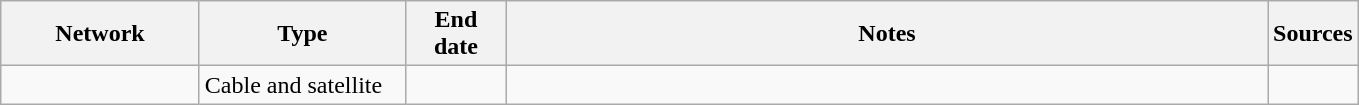<table class="wikitable">
<tr>
<th style="text-align:center; width:125px">Network</th>
<th style="text-align:center; width:130px">Type</th>
<th style="text-align:center; width:60px">End date</th>
<th style="text-align:center; width:500px">Notes</th>
<th style="text-align:center; width:30px">Sources</th>
</tr>
<tr>
<td><a href='#'></a></td>
<td>Cable and satellite</td>
<td></td>
<td></td>
<td></td>
</tr>
</table>
